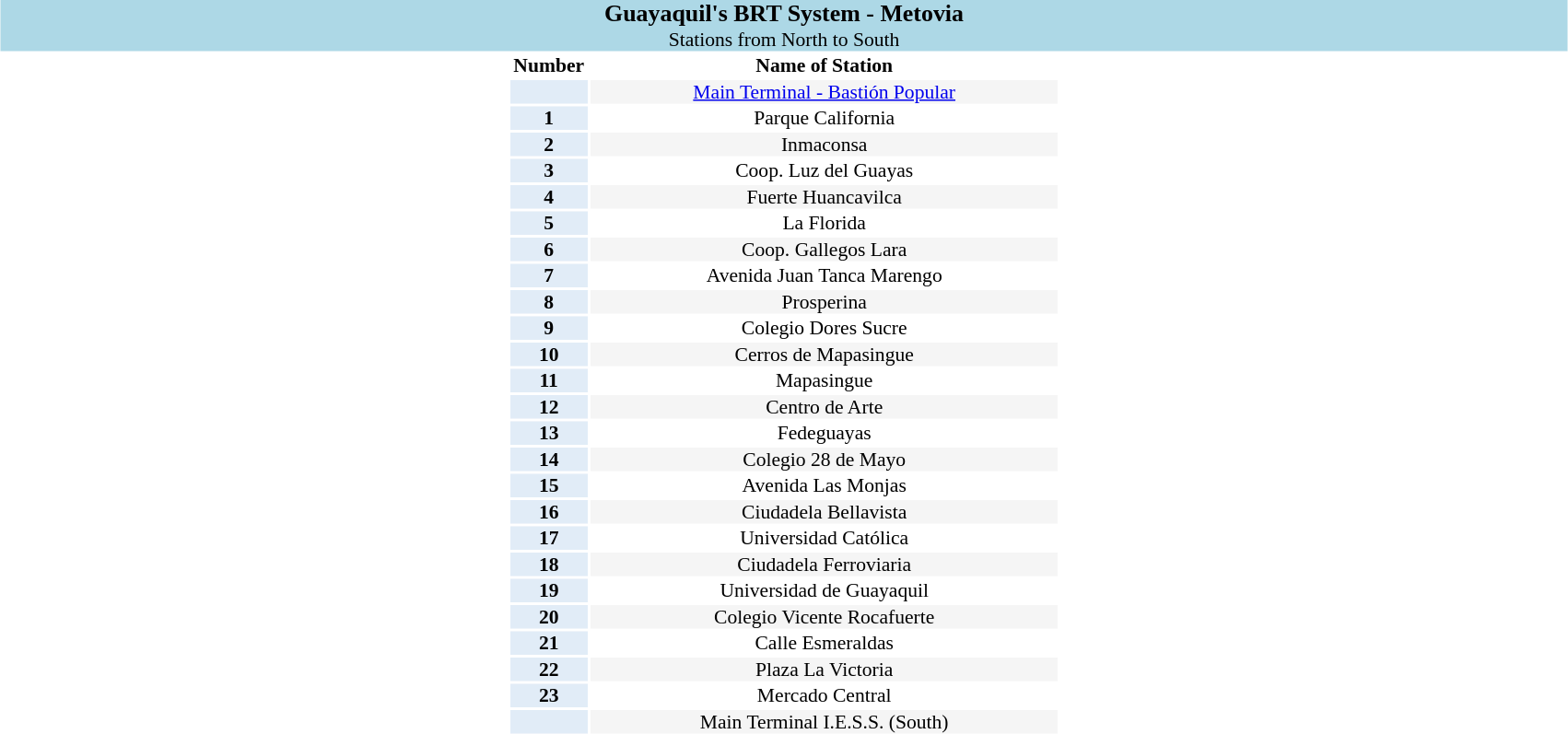<table class = "toc" cellpadding = 0 cellspacing = 2 width = 90% style="margin:1em auto; text-align:center; font-size:90%;">
<tr>
<td colspan=8; style="background-color:#add8e6; text-align:center;"><strong><big>Guayaquil's BRT System - Metovia</big></strong><br>Stations from North to South</td>
</tr>
<tr bgcolor = #ffffff>
<th colspan=2 rowspan=26></th>
<th width = 5%>Number</th>
<th width = 30%>Name of Station</th>
</tr>
<tr>
<td bgcolor=#e1ecf7> </td>
<td bgcolor=#f5f5f5><a href='#'>Main Terminal - Bastión Popular</a></td>
</tr>
<tr>
<td bgcolor=#e1ecf7><strong>1</strong></td>
<td>Parque California</td>
</tr>
<tr>
<td bgcolor=#e1ecf7><strong>2</strong></td>
<td bgcolor=#f5f5f5>Inmaconsa</td>
</tr>
<tr>
<td bgcolor=#e1ecf7><strong>3</strong></td>
<td>Coop. Luz del Guayas</td>
</tr>
<tr>
<td bgcolor=#e1ecf7><strong>4</strong></td>
<td bgcolor=#f5f5f5>Fuerte Huancavilca</td>
</tr>
<tr>
<td bgcolor=#e1ecf7><strong>5</strong></td>
<td>La Florida</td>
</tr>
<tr>
<td bgcolor=#e1ecf7><strong>6</strong></td>
<td bgcolor=#f5f5f5>Coop. Gallegos Lara</td>
</tr>
<tr>
<td bgcolor=#e1ecf7><strong>7</strong></td>
<td>Avenida Juan Tanca Marengo</td>
</tr>
<tr>
<td bgcolor=#e1ecf7><strong>8</strong></td>
<td bgcolor=#f5f5f5>Prosperina</td>
</tr>
<tr>
<td bgcolor=#e1ecf7><strong>9</strong></td>
<td>Colegio Dores Sucre</td>
</tr>
<tr>
<td bgcolor=#e1ecf7><strong>10</strong></td>
<td bgcolor=#f5f5f5>Cerros de Mapasingue</td>
</tr>
<tr>
<td bgcolor=#e1ecf7><strong>11</strong></td>
<td>Mapasingue</td>
</tr>
<tr>
<td bgcolor=#e1ecf7><strong>12</strong></td>
<td bgcolor=#f5f5f5>Centro de Arte</td>
</tr>
<tr>
<td bgcolor=#e1ecf7><strong>13</strong></td>
<td>Fedeguayas</td>
</tr>
<tr>
<td bgcolor=#e1ecf7><strong>14</strong></td>
<td bgcolor=#f5f5f5>Colegio 28 de Mayo</td>
</tr>
<tr>
<td bgcolor=#e1ecf7><strong>15</strong></td>
<td>Avenida Las Monjas</td>
</tr>
<tr>
<td bgcolor=#e1ecf7><strong>16</strong></td>
<td bgcolor=#f5f5f5>Ciudadela Bellavista</td>
</tr>
<tr>
<td bgcolor=#e1ecf7><strong>17</strong></td>
<td>Universidad Católica</td>
</tr>
<tr>
<td bgcolor=#e1ecf7><strong>18</strong></td>
<td bgcolor=#f5f5f5>Ciudadela Ferroviaria</td>
</tr>
<tr>
<td bgcolor=#e1ecf7><strong>19</strong></td>
<td>Universidad de Guayaquil</td>
</tr>
<tr>
<td bgcolor=#e1ecf7><strong>20</strong></td>
<td bgcolor=#f5f5f5>Colegio Vicente Rocafuerte</td>
</tr>
<tr>
<td bgcolor=#e1ecf7><strong>21</strong></td>
<td>Calle Esmeraldas</td>
</tr>
<tr>
<td bgcolor=#e1ecf7><strong>22</strong></td>
<td bgcolor=#f5f5f5>Plaza La Victoria</td>
</tr>
<tr>
<td bgcolor=#e1ecf7><strong>23</strong></td>
<td>Mercado Central</td>
</tr>
<tr>
<td bgcolor=#e1ecf7> </td>
<td bgcolor=#f5f5f5>Main Terminal I.E.S.S. (South)</td>
<td></td>
</tr>
</table>
